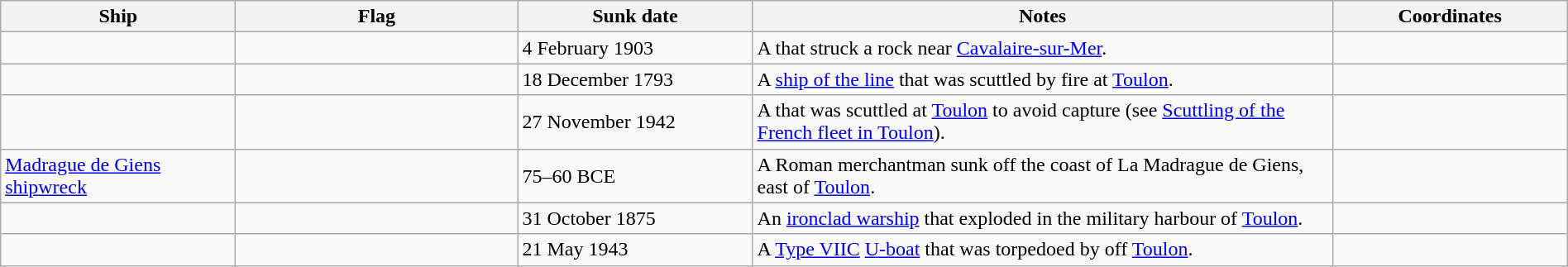<table class=wikitable | style = "width:100%">
<tr>
<th style="width:15%">Ship</th>
<th style="width:18%">Flag</th>
<th style="width:15%">Sunk date</th>
<th style="width:37%">Notes</th>
<th style="width:15%">Coordinates</th>
</tr>
<tr>
<td></td>
<td></td>
<td>4 February 1903</td>
<td>A  that struck a rock near <a href='#'>Cavalaire-sur-Mer</a>.</td>
<td></td>
</tr>
<tr>
<td></td>
<td></td>
<td>18 December 1793</td>
<td>A <a href='#'>ship of the line</a> that was scuttled by fire at <a href='#'>Toulon</a>.</td>
<td></td>
</tr>
<tr>
<td></td>
<td></td>
<td>27 November 1942</td>
<td>A  that was scuttled at <a href='#'>Toulon</a> to avoid capture (see <a href='#'>Scuttling of the French fleet in Toulon</a>).</td>
<td></td>
</tr>
<tr>
<td><a href='#'>Madrague de Giens shipwreck</a></td>
<td></td>
<td>75–60 BCE</td>
<td>A Roman merchantman sunk off the coast of La Madrague de Giens, east of <a href='#'>Toulon</a>.</td>
<td></td>
</tr>
<tr>
<td></td>
<td></td>
<td>31 October 1875</td>
<td>An <a href='#'>ironclad warship</a> that exploded in the military harbour of <a href='#'>Toulon</a>.</td>
<td></td>
</tr>
<tr>
<td></td>
<td></td>
<td>21 May 1943</td>
<td>A <a href='#'>Type VIIC</a> <a href='#'>U-boat</a> that was torpedoed by  off <a href='#'>Toulon</a>.</td>
<td></td>
</tr>
</table>
